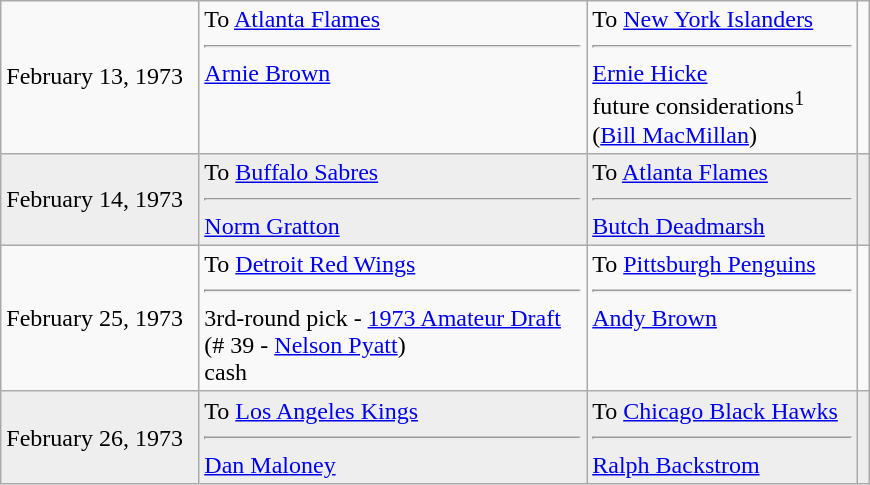<table class="wikitable" style="border:1px solid #999; width:580px;">
<tr>
<td>February 13, 1973</td>
<td valign="top">To <a href='#'>Atlanta Flames</a><hr><a href='#'>Arnie Brown</a></td>
<td valign="top">To <a href='#'>New York Islanders</a><hr><a href='#'>Ernie Hicke</a><br>future considerations<sup>1</sup><br>(<a href='#'>Bill MacMillan</a>)</td>
<td></td>
</tr>
<tr bgcolor="eeeeee">
<td>February 14, 1973</td>
<td valign="top">To <a href='#'>Buffalo Sabres</a><hr><a href='#'>Norm Gratton</a></td>
<td valign="top">To <a href='#'>Atlanta Flames</a><hr><a href='#'>Butch Deadmarsh</a></td>
<td></td>
</tr>
<tr>
<td>February 25, 1973</td>
<td valign="top">To <a href='#'>Detroit Red Wings</a><hr>3rd-round pick - <a href='#'>1973 Amateur Draft</a><br>(# 39 - <a href='#'>Nelson Pyatt</a>)<br>cash</td>
<td valign="top">To <a href='#'>Pittsburgh Penguins</a><hr><a href='#'>Andy Brown</a></td>
<td></td>
</tr>
<tr bgcolor="eeeeee">
<td>February 26, 1973</td>
<td valign="top">To <a href='#'>Los Angeles Kings</a><hr><a href='#'>Dan Maloney</a></td>
<td valign="top">To <a href='#'>Chicago Black Hawks</a><hr><a href='#'>Ralph Backstrom</a></td>
<td></td>
</tr>
</table>
